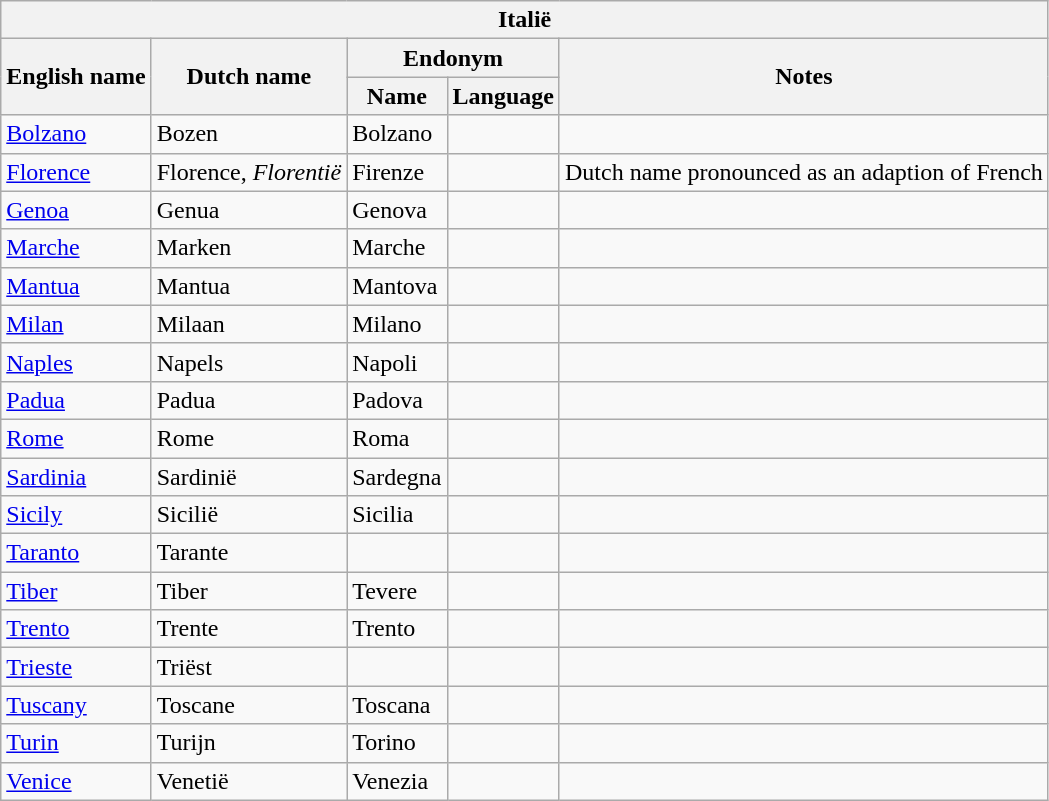<table class="wikitable sortable">
<tr>
<th colspan="5"> Italië</th>
</tr>
<tr>
<th rowspan="2">English name</th>
<th rowspan="2">Dutch name</th>
<th colspan="2">Endonym</th>
<th rowspan="2">Notes</th>
</tr>
<tr>
<th>Name</th>
<th>Language</th>
</tr>
<tr>
<td><a href='#'>Bolzano</a></td>
<td>Bozen</td>
<td>Bolzano</td>
<td></td>
<td></td>
</tr>
<tr>
<td><a href='#'>Florence</a></td>
<td>Florence, <em>Florentië</em></td>
<td>Firenze</td>
<td></td>
<td>Dutch name pronounced as an adaption of French</td>
</tr>
<tr>
<td><a href='#'>Genoa</a></td>
<td>Genua</td>
<td>Genova</td>
<td></td>
<td></td>
</tr>
<tr>
<td><a href='#'>Marche</a></td>
<td>Marken</td>
<td>Marche</td>
<td></td>
<td></td>
</tr>
<tr>
<td><a href='#'>Mantua</a></td>
<td>Mantua</td>
<td>Mantova</td>
<td></td>
<td></td>
</tr>
<tr>
<td><a href='#'>Milan</a></td>
<td>Milaan</td>
<td>Milano</td>
<td></td>
<td></td>
</tr>
<tr>
<td><a href='#'>Naples</a></td>
<td>Napels</td>
<td>Napoli</td>
<td></td>
<td></td>
</tr>
<tr>
<td><a href='#'>Padua</a></td>
<td>Padua</td>
<td>Padova</td>
<td></td>
<td></td>
</tr>
<tr>
<td><a href='#'>Rome</a></td>
<td>Rome</td>
<td>Roma</td>
<td></td>
<td></td>
</tr>
<tr>
<td><a href='#'>Sardinia</a></td>
<td>Sardinië</td>
<td>Sardegna</td>
<td></td>
<td></td>
</tr>
<tr>
<td><a href='#'>Sicily</a></td>
<td>Sicilië</td>
<td>Sicilia</td>
<td></td>
<td></td>
</tr>
<tr>
<td><a href='#'>Taranto</a></td>
<td>Tarante</td>
<td></td>
<td></td>
<td></td>
</tr>
<tr>
<td><a href='#'>Tiber</a></td>
<td>Tiber</td>
<td>Tevere</td>
<td></td>
<td></td>
</tr>
<tr>
<td><a href='#'>Trento</a></td>
<td>Trente</td>
<td>Trento</td>
<td></td>
<td></td>
</tr>
<tr>
<td><a href='#'>Trieste</a></td>
<td>Triëst</td>
<td></td>
<td></td>
<td></td>
</tr>
<tr>
<td><a href='#'>Tuscany</a></td>
<td>Toscane</td>
<td>Toscana</td>
<td></td>
<td></td>
</tr>
<tr>
<td><a href='#'>Turin</a></td>
<td>Turijn</td>
<td>Torino</td>
<td></td>
<td></td>
</tr>
<tr>
<td><a href='#'>Venice</a></td>
<td>Venetië</td>
<td>Venezia</td>
<td></td>
<td></td>
</tr>
</table>
